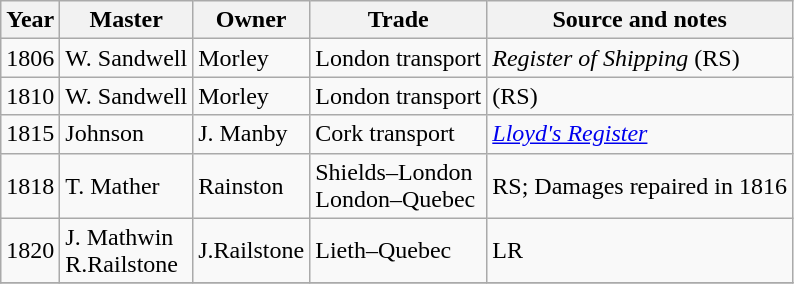<table class="sortable wikitable">
<tr>
<th>Year</th>
<th>Master</th>
<th>Owner</th>
<th>Trade</th>
<th>Source and notes</th>
</tr>
<tr>
<td>1806</td>
<td>W. Sandwell</td>
<td>Morley</td>
<td>London transport</td>
<td><em>Register of Shipping</em> (RS)</td>
</tr>
<tr>
<td>1810</td>
<td>W. Sandwell</td>
<td>Morley</td>
<td>London transport</td>
<td>(RS)</td>
</tr>
<tr>
<td>1815</td>
<td>Johnson</td>
<td>J. Manby</td>
<td>Cork transport</td>
<td><em><a href='#'>Lloyd's Register</a></em></td>
</tr>
<tr>
<td>1818</td>
<td>T. Mather</td>
<td>Rainston</td>
<td>Shields–London<br>London–Quebec</td>
<td>RS; Damages repaired in 1816</td>
</tr>
<tr>
<td>1820</td>
<td>J. Mathwin<br>R.Railstone</td>
<td>J.Railstone</td>
<td>Lieth–Quebec</td>
<td>LR</td>
</tr>
<tr>
</tr>
</table>
